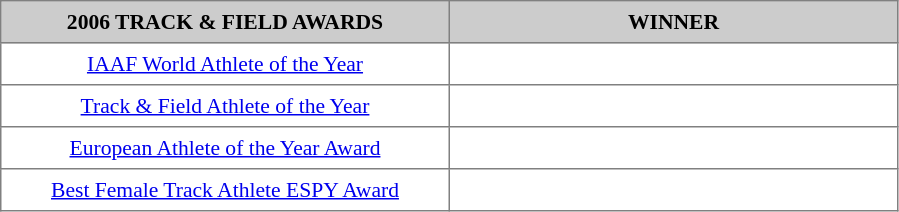<table border="1" cellspacing="2" cellpadding="5" style="border-collapse: collapse; font-size: 90%;">
<tr style="background:#ccc;">
<th style="text-align:center; width:20em;">2006 TRACK & FIELD AWARDS</th>
<th style="text-align:center; width:20em;">WINNER</th>
</tr>
<tr>
<td style="text-align:center;"><a href='#'>IAAF World Athlete of the Year</a></td>
<td></td>
</tr>
<tr>
<td style="text-align:center;"><a href='#'>Track & Field Athlete of the Year</a></td>
<td></td>
</tr>
<tr>
<td style="text-align:center;"><a href='#'>European Athlete of the Year Award</a></td>
<td></td>
</tr>
<tr>
<td style="text-align:center;"><a href='#'>Best Female Track Athlete ESPY Award</a></td>
<td></td>
</tr>
</table>
